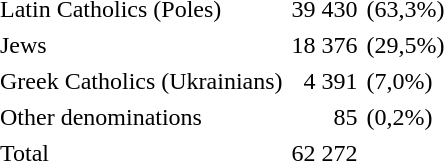<table cellpadding=2 style="background:transparent;">
<tr>
<td>Latin Catholics (Poles)</td>
<td align="right">39 430</td>
<td>(63,3%)</td>
</tr>
<tr>
<td>Jews</td>
<td align="right">18 376</td>
<td>(29,5%)</td>
</tr>
<tr>
<td>Greek Catholics (Ukrainians)</td>
<td align="right">4 391</td>
<td>(7,0%)</td>
</tr>
<tr>
<td>Other denominations</td>
<td align="right">85</td>
<td>(0,2%)</td>
</tr>
<tr>
<td>Total</td>
<td align="right">62 272</td>
</tr>
</table>
